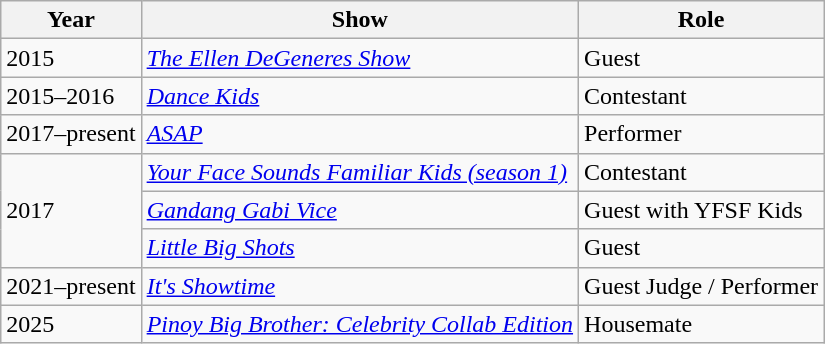<table class="wikitable">
<tr>
<th>Year</th>
<th>Show</th>
<th>Role</th>
</tr>
<tr>
<td>2015</td>
<td><em><a href='#'>The Ellen DeGeneres Show</a></em></td>
<td>Guest</td>
</tr>
<tr>
<td>2015–2016</td>
<td><em><a href='#'>Dance Kids</a></em></td>
<td>Contestant</td>
</tr>
<tr>
<td>2017–present</td>
<td><em><a href='#'>ASAP</a></em></td>
<td>Performer</td>
</tr>
<tr>
<td rowspan="3">2017</td>
<td><em><a href='#'>Your Face Sounds Familiar Kids (season 1)</a></em></td>
<td>Contestant</td>
</tr>
<tr>
<td><em><a href='#'>Gandang Gabi Vice</a></em></td>
<td>Guest with YFSF Kids</td>
</tr>
<tr>
<td><em><a href='#'>Little Big Shots</a></em></td>
<td>Guest</td>
</tr>
<tr>
<td rowspan="1">2021–present</td>
<td><em><a href='#'>It's Showtime</a></em></td>
<td>Guest Judge / Performer</td>
</tr>
<tr>
<td>2025</td>
<td><em><a href='#'>Pinoy Big Brother: Celebrity Collab Edition</a></em></td>
<td>Housemate</td>
</tr>
</table>
